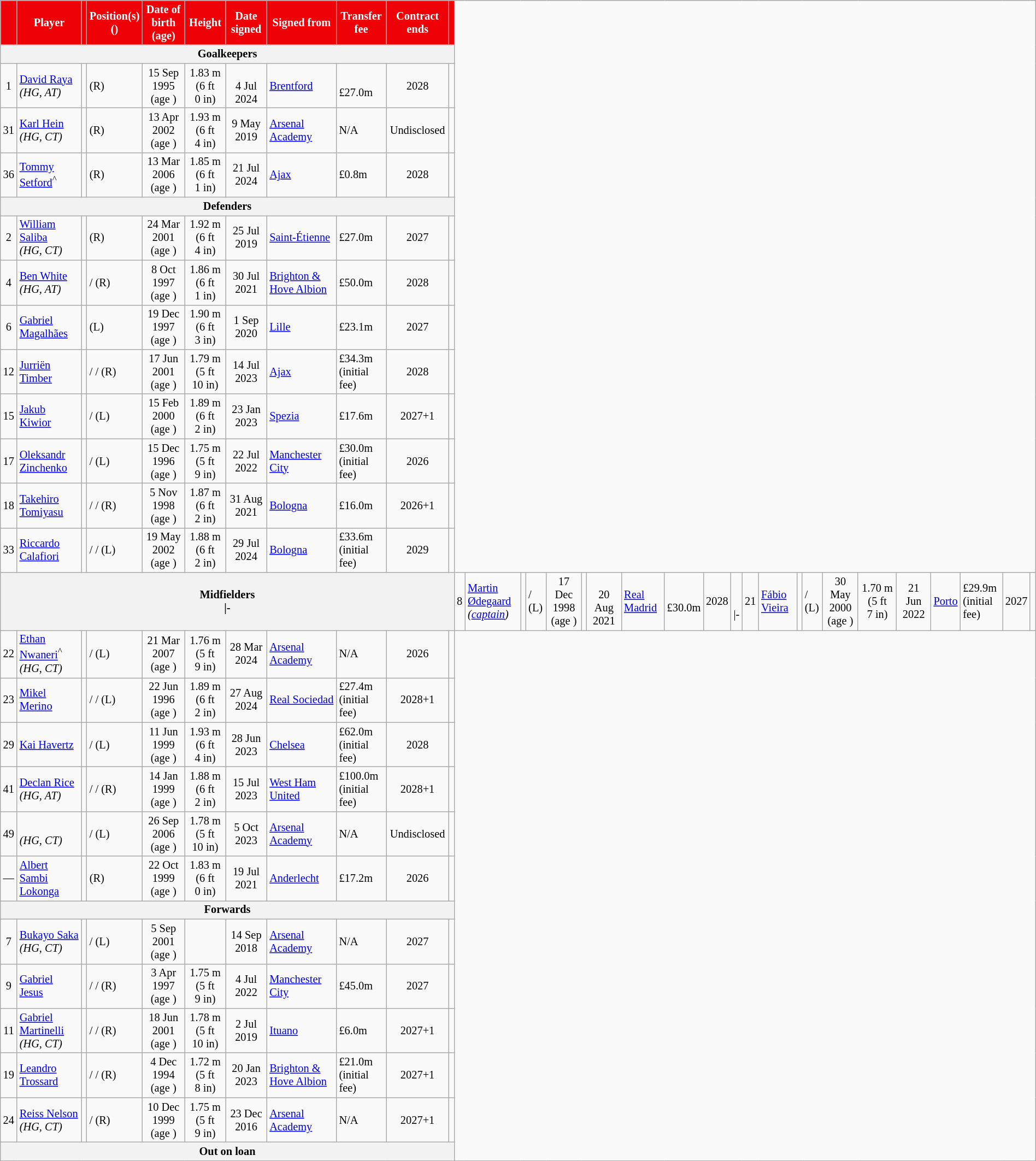<table class="wikitable sortable" style="text-align:center; font-size:85%; width:100%;">
<tr>
<th style="background-color:#ee0107; color:#ffffff;"></th>
<th style="background-color:#ee0107; color:#ffffff;">Player</th>
<th style="background-color:#ee0107; color:#ffffff;"></th>
<th style="background-color:#ee0107; color:#ffffff;">Position(s)<br>()</th>
<th style="background-color:#ee0107; color:#ffffff;">Date of birth (age)</th>
<th style="background-color:#ee0107; color:#ffffff;">Height</th>
<th style="background-color:#ee0107; color:#ffffff;">Date signed</th>
<th style="background-color:#ee0107; color:#ffffff;">Signed from</th>
<th style="background-color:#ee0107; color:#ffffff;">Transfer fee</th>
<th style="background-color:#ee0107; color:#ffffff;">Contract ends</th>
<th style="background-color:#ee0107; color:#ffffff;" class="unsortable"></th>
</tr>
<tr>
<th colspan="11">Goalkeepers</th>
</tr>
<tr>
<td>1</td>
<td style="text-align:left;" data-sort-value="Raya"><a href='#'>David Raya</a><br><em>(HG, AT)</em></td>
<td></td>
<td style="text-align:left;"><a href='#'></a> (R)</td>
<td data-sort-value="19950915">15 Sep 1995<br>(age )</td>
<td>1.83 m<br>(6 ft 0 in)</td>
<td data-sort-value="230815"><br>4 Jul 2024</td>
<td style="text-align:left;"> <a href='#'>Brentford</a></td>
<td style="text-align:left;" data-sort-value="£30.0m"><br>£27.0m</td>
<td>2028</td>
<td><br></td>
</tr>
<tr>
<td>31</td>
<td style="text-align:left;" data-sort-value="Hein"><a href='#'>Karl Hein</a><br><em>(HG, CT)</em></td>
<td></td>
<td style="text-align:left;"> (R)</td>
<td data-sort-value="20020413">13 Apr 2002<br>(age )</td>
<td>1.93 m<br>(6 ft 4 in)</td>
<td data-sort-value="190509">9 May 2019</td>
<td style="text-align:left;"> <a href='#'>Arsenal Academy</a></td>
<td style="text-align:left;">N/A</td>
<td>Undisclosed</td>
<td><br></td>
</tr>
<tr>
<td>36</td>
<td style="text-align:left;" data-sort-value="Setf"><a href='#'>Tommy Setford</a><sup>^</sup></td>
<td></td>
<td style="text-align:left;"> (R)</td>
<td data-sort-value="20060313">13 Mar 2006<br>(age )</td>
<td>1.85 m<br>(6 ft 1 in)</td>
<td data-sort-value="240721">21 Jul 2024</td>
<td style="text-align:left;"> <a href='#'>Ajax</a></td>
<td style="text-align:left;">£0.8m</td>
<td>2028</td>
<td><br></td>
</tr>
<tr>
<th colspan="11">Defenders</th>
</tr>
<tr>
<td>2</td>
<td style="text-align:left;" data-sort-value="Sali"><a href='#'>William Saliba</a><br><em>(HG, CT)</em></td>
<td></td>
<td style="text-align:left;"><a href='#'></a> (R)</td>
<td data-sort-value="20010324">24 Mar 2001<br>(age )</td>
<td>1.92 m<br>(6 ft 4 in)</td>
<td data-sort-value="190725">25 Jul 2019</td>
<td style="text-align:left;"> <a href='#'>Saint-Étienne</a></td>
<td style="text-align:left;">£27.0m</td>
<td>2027</td>
<td><br></td>
</tr>
<tr>
<td>4</td>
<td style="text-align:left;" data-sort-value="Whit"><a href='#'>Ben White</a><br><em>(HG, AT)</em></td>
<td></td>
<td style="text-align:left;"><a href='#'></a> /  (R)</td>
<td data-sort-value="19971008">8 Oct 1997<br>(age )</td>
<td>1.86 m<br>(6 ft 1 in)</td>
<td data-sort-value="210730">30 Jul 2021</td>
<td style="text-align:left;"> <a href='#'>Brighton & Hove Albion</a></td>
<td style="text-align:left;">£50.0m</td>
<td>2028</td>
<td><br></td>
</tr>
<tr>
<td>6</td>
<td style="text-align:left;" data-sort-value="Maga"><a href='#'>Gabriel Magalhães</a></td>
<td></td>
<td style="text-align:left;"> (L)</td>
<td data-sort-value="19971219">19 Dec 1997<br>(age )</td>
<td>1.90 m<br>(6 ft 3 in)</td>
<td data-sort-value="200901">1 Sep 2020</td>
<td style="text-align:left;"> <a href='#'>Lille</a></td>
<td style="text-align:left;">£23.1m</td>
<td>2027</td>
<td><br></td>
</tr>
<tr>
<td>12</td>
<td style="text-align:left;" data-sort-value="Timb"><a href='#'>Jurriën Timber</a></td>
<td></td>
<td style="text-align:left;"> / <a href='#'></a> /  (R)</td>
<td data-sort-value="20010617">17 Jun 2001<br>(age )</td>
<td>1.79 m<br>(5 ft 10 in)</td>
<td data-sort-value="230714">14 Jul 2023</td>
<td style="text-align:left;"> <a href='#'>Ajax</a></td>
<td style="text-align:left;">£34.3m<br>(initial fee)</td>
<td>2028</td>
<td><br></td>
</tr>
<tr>
<td>15</td>
<td style="text-align:left;" data-sort-value="Kiwi"><a href='#'>Jakub Kiwior</a></td>
<td></td>
<td style="text-align:left;"> /  (L)</td>
<td data-sort-value="20000215">15 Feb 2000<br>(age )</td>
<td>1.89 m<br>(6 ft 2 in)</td>
<td data-sort-value="230123">23 Jan 2023</td>
<td style="text-align:left;"> <a href='#'>Spezia</a></td>
<td style="text-align:left;">£17.6m</td>
<td>2027+1</td>
<td><br></td>
</tr>
<tr>
<td>17</td>
<td style="text-align:left;" data-sort-value="Zinc"><a href='#'>Oleksandr Zinchenko</a></td>
<td></td>
<td style="text-align:left;"> / <a href='#'></a> (L)</td>
<td data-sort-value="19961215">15 Dec 1996<br>(age )</td>
<td>1.75 m<br>(5 ft 9 in)</td>
<td data-sort-value="220722">22 Jul 2022</td>
<td style="text-align:left;"> <a href='#'>Manchester City</a></td>
<td style="text-align:left;">£30.0m<br>(initial fee)</td>
<td>2026</td>
<td><br></td>
</tr>
<tr>
<td>18</td>
<td style="text-align:left;" data-sort-value="Tomi"><a href='#'>Takehiro Tomiyasu</a></td>
<td></td>
<td style="text-align:left;"> /  /  (R)</td>
<td data-sort-value="19981105">5 Nov 1998<br>(age )</td>
<td>1.87 m<br>(6 ft 2 in)</td>
<td data-sort-value="210831">31 Aug 2021</td>
<td style="text-align:left;"> <a href='#'>Bologna</a></td>
<td style="text-align:left;">£16.0m</td>
<td>2026+1</td>
<td><br></td>
</tr>
<tr>
<td>33</td>
<td style="text-align:left;" data-sort-value="Cala"><a href='#'>Riccardo Calafiori</a></td>
<td></td>
<td style="text-align:left;"> /  /  (L)</td>
<td data-sort-value="20020519">19 May 2002<br>(age )</td>
<td>1.88 m<br>(6 ft 2 in)</td>
<td data-sort-value="240729">29 Jul 2024</td>
<td style="text-align:left;"> <a href='#'>Bologna</a></td>
<td style="text-align:left;">£33.6m<br>(initial fee)</td>
<td>2029</td>
<td><br></td>
</tr>
<tr>
<th colspan="11">Midfielders<br>|-</th>
<td>8</td>
<td style="text-align:left;" data-sort-value="Odeg"><a href='#'>Martin Ødegaard</a><br><em>(<a href='#'>captain</a>)</em></td>
<td></td>
<td style="text-align:left;"><a href='#'></a> /  (L)</td>
<td data-sort-value="19981217">17 Dec 1998<br>(age )</td>
<td><br></td>
<td data-sort-value="210127"><br>20 Aug 2021</td>
<td style="text-align:left;"> <a href='#'>Real Madrid</a></td>
<td style="text-align:left;" data-sort-value="£31.8m"><br>£30.0m</td>
<td>2028</td>
<td><br><br>|-</td>
<td>21</td>
<td style="text-align:left;" data-sort-value="Viei"><a href='#'>Fábio Vieira</a></td>
<td></td>
<td style="text-align:left;"> /  (L)</td>
<td data-sort-value="20000530">30 May 2000<br>(age )</td>
<td>1.70 m<br>(5 ft 7 in)</td>
<td data-sort-value="220621">21 Jun 2022</td>
<td style="text-align:left;"> <a href='#'>Porto</a></td>
<td style="text-align:left;">£29.9m<br>(initial fee)</td>
<td>2027</td>
<td><br></td>
</tr>
<tr>
<td>22</td>
<td style="text-align:left;" data-sort-value="Nwan"><a href='#'>Ethan Nwaneri</a><sup>^</sup><br><em>(HG, CT)</em></td>
<td></td>
<td style="text-align:left;"> /  (L)</td>
<td data-sort-value="20070321">21 Mar 2007<br>(age )</td>
<td>1.76 m<br>(5 ft 9 in)</td>
<td data-sort-value="240328">28 Mar 2024</td>
<td style="text-align:left;"> <a href='#'>Arsenal Academy</a></td>
<td style="text-align:left;">N/A</td>
<td>2026</td>
<td><br></td>
</tr>
<tr>
<td>23</td>
<td style="text-align:left;" data-sort-value="Meri"><a href='#'>Mikel Merino</a></td>
<td></td>
<td style="text-align:left;"> /  / <a href='#'></a> (L)</td>
<td data-sort-value="19960622">22 Jun 1996<br>(age )</td>
<td>1.89 m<br>(6 ft 2 in)</td>
<td data-sort-value="240827">27 Aug 2024</td>
<td style="text-align:left;"> <a href='#'>Real Sociedad</a></td>
<td style="text-align:left;">£27.4m<br>(initial fee)</td>
<td>2028+1</td>
<td><br></td>
</tr>
<tr>
<td>29</td>
<td style="text-align:left;" data-sort-value="Have"><a href='#'>Kai Havertz</a></td>
<td></td>
<td style="text-align:left;"> /  (L)</td>
<td data-sort-value="19990611">11 Jun 1999<br>(age )</td>
<td>1.93 m<br>(6 ft 4 in)</td>
<td data-sort-value="230628">28 Jun 2023</td>
<td style="text-align:left;"> <a href='#'>Chelsea</a></td>
<td style="text-align:left;">£62.0m<br>(initial fee)</td>
<td>2028</td>
<td><br></td>
</tr>
<tr>
<td>41</td>
<td style="text-align:left;" data-sort-value="Rice"><a href='#'>Declan Rice</a><br><em>(HG, AT)</em></td>
<td></td>
<td style="text-align:left;"> / <a href='#'></a> /  (R)</td>
<td data-sort-value="19990114">14 Jan 1999<br>(age )</td>
<td>1.88 m<br>(6 ft 2 in)</td>
<td data-sort-value="230715">15 Jul 2023</td>
<td style="text-align:left;"> <a href='#'>West Ham United</a></td>
<td style="text-align:left;">£100.0m<br>(initial fee)</td>
<td>2028+1</td>
<td><br></td>
</tr>
<tr>
<td>49</td>
<td style="text-align:left;" data-sort-value="Lewi"><br><em>(HG, CT)</em></td>
<td></td>
<td style="text-align:left;"> /  (L)</td>
<td data-sort-value="20060926">26 Sep 2006<br>(age )</td>
<td>1.78 m<br>(5 ft 10 in)</td>
<td data-sort-value="231005">5 Oct 2023</td>
<td style="text-align:left;"> <a href='#'>Arsenal Academy</a></td>
<td style="text-align:left;">N/A</td>
<td>Undisclosed</td>
<td><br></td>
</tr>
<tr>
<td>—</td>
<td style="text-align:left;" data-sort-value="Samb"><a href='#'>Albert Sambi Lokonga</a></td>
<td></td>
<td style="text-align:left;"> (R)</td>
<td data-sort-value="19991022">22 Oct 1999<br>(age )</td>
<td>1.83 m<br>(6 ft 0 in)</td>
<td data-sort-value="210719">19 Jul 2021</td>
<td style="text-align:left;"> <a href='#'>Anderlecht</a></td>
<td style="text-align:left;">£17.2m</td>
<td>2026</td>
<td><br></td>
</tr>
<tr>
<th colspan="11">Forwards</th>
</tr>
<tr>
<td>7</td>
<td style="text-align:left;" data-sort-value="Saka"><a href='#'>Bukayo Saka</a><br><em>(HG, CT)</em></td>
<td></td>
<td style="text-align:left;"><a href='#'></a> /  (L)</td>
<td data-sort-value="20010905">5 Sep 2001<br>(age )</td>
<td><br></td>
<td data-sort-value="180914">14 Sep 2018</td>
<td style="text-align:left;"> <a href='#'>Arsenal Academy</a></td>
<td style="text-align:left;">N/A</td>
<td>2027</td>
<td><br></td>
</tr>
<tr>
<td>9</td>
<td style="text-align:left;" data-sort-value="Jesu"><a href='#'>Gabriel Jesus</a></td>
<td></td>
<td style="text-align:left;"> / <a href='#'></a> /  (R)</td>
<td data-sort-value="19970403">3 Apr 1997<br>(age )</td>
<td>1.75 m<br>(5 ft 9 in)</td>
<td data-sort-value="220704">4 Jul 2022</td>
<td style="text-align:left;"> <a href='#'>Manchester City</a></td>
<td style="text-align:left;">£45.0m</td>
<td>2027</td>
<td><br></td>
</tr>
<tr>
<td>11</td>
<td style="text-align:left;" data-sort-value="Mart"><a href='#'>Gabriel Martinelli</a><br><em>(HG, CT)</em></td>
<td></td>
<td style="text-align:left;"> /  /  (R)</td>
<td data-sort-value="20010618">18 Jun 2001<br>(age )</td>
<td>1.78 m<br>(5 ft 10 in)</td>
<td data-sort-value="190702">2 Jul 2019</td>
<td style="text-align:left;"> <a href='#'>Ituano</a></td>
<td style="text-align:left;">£6.0m</td>
<td>2027+1</td>
<td><br></td>
</tr>
<tr>
<td>19</td>
<td style="text-align:left;" data-sort-value="Tros"><a href='#'>Leandro Trossard</a></td>
<td></td>
<td style="text-align:left;"> /  /  (R)</td>
<td data-sort-value="19941204">4 Dec 1994<br>(age )</td>
<td>1.72 m<br>(5 ft 8 in)</td>
<td data-sort-value="230120">20 Jan 2023</td>
<td style="text-align:left;"> <a href='#'>Brighton & Hove Albion</a></td>
<td style="text-align:left;">£21.0m<br>(initial fee)</td>
<td>2027+1</td>
<td><br></td>
</tr>
<tr>
<td>24</td>
<td style="text-align:left;" data-sort-value="Nels"><a href='#'>Reiss Nelson</a><br><em>(HG, CT)</em></td>
<td></td>
<td style="text-align:left;"> /  (R)</td>
<td data-sort-value="19991210">10 Dec 1999<br>(age )</td>
<td>1.75 m<br>(5 ft 9 in)</td>
<td data-sort-value="161223">23 Dec 2016</td>
<td style="text-align:left;"> <a href='#'>Arsenal Academy</a></td>
<td style="text-align:left;">N/A</td>
<td>2027+1</td>
<td><br></td>
</tr>
<tr>
<th colspan="11">Out on loan</th>
</tr>
</table>
